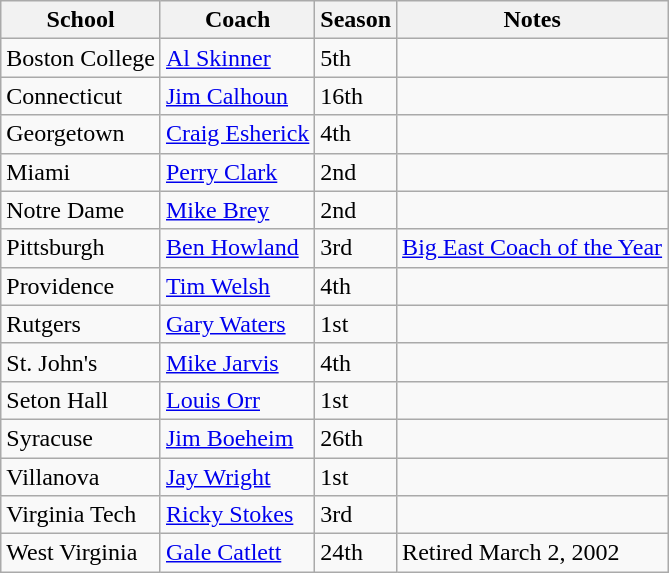<table class="wikitable">
<tr>
<th>School</th>
<th>Coach</th>
<th>Season</th>
<th>Notes</th>
</tr>
<tr>
<td>Boston College</td>
<td><a href='#'>Al Skinner</a></td>
<td>5th</td>
<td></td>
</tr>
<tr>
<td>Connecticut</td>
<td><a href='#'>Jim Calhoun</a></td>
<td>16th</td>
<td></td>
</tr>
<tr>
<td>Georgetown</td>
<td><a href='#'>Craig Esherick</a></td>
<td>4th</td>
<td></td>
</tr>
<tr>
<td>Miami</td>
<td><a href='#'>Perry Clark</a></td>
<td>2nd</td>
<td></td>
</tr>
<tr>
<td>Notre Dame</td>
<td><a href='#'>Mike Brey</a></td>
<td>2nd</td>
<td></td>
</tr>
<tr>
<td>Pittsburgh</td>
<td><a href='#'>Ben Howland</a></td>
<td>3rd</td>
<td><a href='#'>Big East Coach of the Year</a></td>
</tr>
<tr>
<td>Providence</td>
<td><a href='#'>Tim Welsh</a></td>
<td>4th</td>
<td></td>
</tr>
<tr>
<td>Rutgers</td>
<td><a href='#'>Gary Waters</a></td>
<td>1st</td>
<td></td>
</tr>
<tr>
<td>St. John's</td>
<td><a href='#'>Mike Jarvis</a></td>
<td>4th</td>
<td></td>
</tr>
<tr>
<td>Seton Hall</td>
<td><a href='#'>Louis Orr</a></td>
<td>1st</td>
<td></td>
</tr>
<tr>
<td>Syracuse</td>
<td><a href='#'>Jim Boeheim</a></td>
<td>26th</td>
<td></td>
</tr>
<tr>
<td>Villanova</td>
<td><a href='#'>Jay Wright</a></td>
<td>1st</td>
<td></td>
</tr>
<tr>
<td>Virginia Tech</td>
<td><a href='#'>Ricky Stokes</a></td>
<td>3rd</td>
<td></td>
</tr>
<tr>
<td>West Virginia</td>
<td><a href='#'>Gale Catlett</a></td>
<td>24th</td>
<td>Retired March 2, 2002</td>
</tr>
</table>
